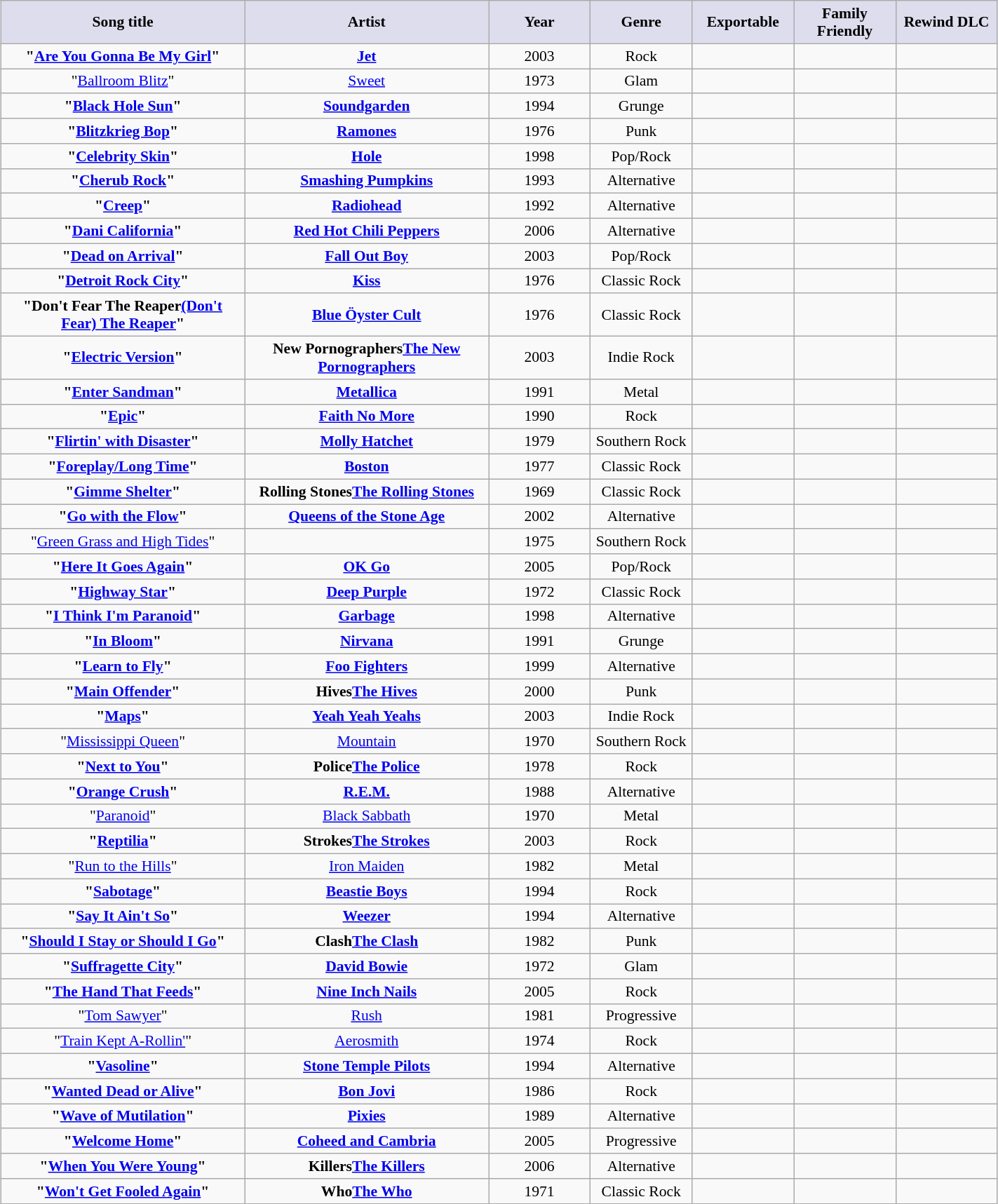<table class="wikitable sortable" style="font-size:90%; text-align:center; margin: 5px;">
<tr>
<th style="background-color:#ddddee;" width=225>Song title</th>
<th style="background-color:#ddddee;" width=225>Artist</th>
<th style="background-color:#ddddee;" width=90>Year</th>
<th style="background-color:#ddddee;" width=90>Genre</th>
<th style="background-color:#ddddee;" width=90>Exportable</th>
<th style="background-color:#ddddee;" width=90>Family Friendly</th>
<th style="background-color:#ddddee;" width=90>Rewind DLC</th>
</tr>
<tr>
<td><strong>"<a href='#'>Are You Gonna Be My Girl</a>"</strong></td>
<td><strong><a href='#'>Jet</a></strong></td>
<td>2003</td>
<td>Rock</td>
<td></td>
<td></td>
<td></td>
</tr>
<tr>
<td>"<a href='#'>Ballroom Blitz</a>"</td>
<td><a href='#'>Sweet</a></td>
<td>1973</td>
<td>Glam</td>
<td></td>
<td></td>
<td></td>
</tr>
<tr>
<td><strong>"<a href='#'>Black Hole Sun</a>"</strong></td>
<td><strong><a href='#'>Soundgarden</a></strong></td>
<td>1994</td>
<td>Grunge</td>
<td></td>
<td></td>
<td></td>
</tr>
<tr>
<td><strong>"<a href='#'>Blitzkrieg Bop</a>"</strong></td>
<td><strong><a href='#'>Ramones</a></strong></td>
<td>1976</td>
<td>Punk</td>
<td></td>
<td></td>
<td></td>
</tr>
<tr>
<td><strong>"<a href='#'>Celebrity Skin</a>"</strong></td>
<td><strong><a href='#'>Hole</a></strong></td>
<td>1998</td>
<td>Pop/Rock</td>
<td></td>
<td></td>
<td></td>
</tr>
<tr>
<td><strong>"<a href='#'>Cherub Rock</a>"</strong></td>
<td><strong><a href='#'>Smashing Pumpkins</a></strong></td>
<td>1993</td>
<td>Alternative</td>
<td></td>
<td></td>
<td></td>
</tr>
<tr>
<td><strong>"<a href='#'>Creep</a>"</strong></td>
<td><strong><a href='#'>Radiohead</a></strong></td>
<td>1992</td>
<td>Alternative</td>
<td></td>
<td></td>
<td></td>
</tr>
<tr>
<td><strong>"<a href='#'>Dani California</a>"</strong></td>
<td><strong><a href='#'>Red Hot Chili Peppers</a></strong></td>
<td>2006</td>
<td>Alternative</td>
<td></td>
<td></td>
<td></td>
</tr>
<tr>
<td><strong>"<a href='#'>Dead on Arrival</a>"</strong></td>
<td><strong><a href='#'>Fall Out Boy</a></strong></td>
<td>2003</td>
<td>Pop/Rock</td>
<td></td>
<td></td>
<td></td>
</tr>
<tr>
<td><strong>"<a href='#'>Detroit Rock City</a>"</strong></td>
<td><strong><a href='#'>Kiss</a></strong></td>
<td>1976</td>
<td>Classic Rock</td>
<td></td>
<td></td>
<td></td>
</tr>
<tr>
<td><strong>"<span>Don't Fear The Reaper</span><a href='#'>(Don't Fear) The Reaper</a>"</strong></td>
<td><strong><a href='#'>Blue Öyster Cult</a></strong></td>
<td>1976</td>
<td>Classic Rock</td>
<td></td>
<td></td>
<td></td>
</tr>
<tr>
<td><strong>"<a href='#'>Electric Version</a>"</strong></td>
<td><strong><span>New Pornographers</span><a href='#'>The New Pornographers</a></strong></td>
<td>2003</td>
<td>Indie Rock</td>
<td></td>
<td></td>
<td></td>
</tr>
<tr>
<td><strong>"<a href='#'>Enter Sandman</a>"</strong></td>
<td><strong><a href='#'>Metallica</a></strong></td>
<td>1991</td>
<td>Metal</td>
<td></td>
<td></td>
<td></td>
</tr>
<tr>
<td><strong>"<a href='#'>Epic</a>"</strong></td>
<td><strong><a href='#'>Faith No More</a></strong></td>
<td>1990</td>
<td>Rock</td>
<td></td>
<td></td>
<td></td>
</tr>
<tr>
<td><strong>"<a href='#'>Flirtin' with Disaster</a>"</strong></td>
<td><strong><a href='#'>Molly Hatchet</a></strong></td>
<td>1979</td>
<td>Southern Rock</td>
<td></td>
<td></td>
<td></td>
</tr>
<tr>
<td><strong>"<a href='#'>Foreplay/Long Time</a>"</strong></td>
<td><strong><a href='#'>Boston</a></strong></td>
<td>1977</td>
<td>Classic Rock</td>
<td></td>
<td></td>
<td></td>
</tr>
<tr>
<td><strong>"<a href='#'>Gimme Shelter</a>"</strong></td>
<td><strong><span>Rolling Stones</span><a href='#'>The Rolling Stones</a></strong></td>
<td>1969</td>
<td>Classic Rock</td>
<td></td>
<td></td>
<td></td>
</tr>
<tr>
<td><strong>"<a href='#'>Go with the Flow</a>"</strong></td>
<td><strong><a href='#'>Queens of the Stone Age</a></strong></td>
<td>2002</td>
<td>Alternative</td>
<td></td>
<td></td>
<td></td>
</tr>
<tr>
<td>"<a href='#'>Green Grass and High Tides</a>"</td>
<td></td>
<td>1975</td>
<td>Southern Rock</td>
<td></td>
<td></td>
<td></td>
</tr>
<tr>
<td><strong>"<a href='#'>Here It Goes Again</a>"</strong></td>
<td><strong><a href='#'>OK Go</a></strong></td>
<td>2005</td>
<td>Pop/Rock</td>
<td></td>
<td></td>
<td></td>
</tr>
<tr>
<td><strong>"<a href='#'>Highway Star</a>"</strong></td>
<td><strong><a href='#'>Deep Purple</a></strong></td>
<td>1972</td>
<td>Classic Rock</td>
<td></td>
<td></td>
<td></td>
</tr>
<tr>
<td><strong>"<a href='#'>I Think I'm Paranoid</a>"</strong></td>
<td><strong><a href='#'>Garbage</a></strong></td>
<td>1998</td>
<td>Alternative</td>
<td></td>
<td></td>
<td></td>
</tr>
<tr>
<td><strong>"<a href='#'>In Bloom</a>"</strong></td>
<td><strong><a href='#'>Nirvana</a></strong></td>
<td>1991</td>
<td>Grunge</td>
<td></td>
<td></td>
<td></td>
</tr>
<tr>
<td><strong>"<a href='#'>Learn to Fly</a>"</strong></td>
<td><strong><a href='#'>Foo Fighters</a></strong></td>
<td>1999</td>
<td>Alternative</td>
<td></td>
<td></td>
<td></td>
</tr>
<tr>
<td><strong>"<a href='#'>Main Offender</a>"</strong></td>
<td><strong><span>Hives</span><a href='#'>The Hives</a></strong></td>
<td>2000</td>
<td>Punk</td>
<td></td>
<td></td>
<td></td>
</tr>
<tr>
<td><strong>"<a href='#'>Maps</a>"</strong></td>
<td><strong><a href='#'>Yeah Yeah Yeahs</a></strong></td>
<td>2003</td>
<td>Indie Rock</td>
<td></td>
<td></td>
<td></td>
</tr>
<tr>
<td>"<a href='#'>Mississippi Queen</a>"</td>
<td><a href='#'>Mountain</a></td>
<td>1970</td>
<td>Southern Rock</td>
<td></td>
<td></td>
<td></td>
</tr>
<tr>
<td><strong>"<a href='#'>Next to You</a>"</strong></td>
<td><strong><span>Police</span><a href='#'>The Police</a></strong></td>
<td>1978</td>
<td>Rock</td>
<td></td>
<td></td>
<td></td>
</tr>
<tr>
<td><strong>"<a href='#'>Orange Crush</a>"</strong></td>
<td><strong><a href='#'>R.E.M.</a></strong></td>
<td>1988</td>
<td>Alternative</td>
<td></td>
<td></td>
<td></td>
</tr>
<tr>
<td>"<a href='#'>Paranoid</a>"</td>
<td><a href='#'>Black Sabbath</a></td>
<td>1970</td>
<td>Metal</td>
<td></td>
<td></td>
<td></td>
</tr>
<tr>
<td><strong>"<a href='#'>Reptilia</a>"</strong></td>
<td><strong><span>Strokes</span><a href='#'>The Strokes</a></strong></td>
<td>2003</td>
<td>Rock</td>
<td></td>
<td></td>
<td></td>
</tr>
<tr>
<td>"<a href='#'>Run to the Hills</a>"</td>
<td><a href='#'>Iron Maiden</a></td>
<td>1982</td>
<td>Metal</td>
<td></td>
<td></td>
<td></td>
</tr>
<tr>
<td><strong>"<a href='#'>Sabotage</a>"</strong></td>
<td><strong><a href='#'>Beastie Boys</a></strong></td>
<td>1994</td>
<td>Rock</td>
<td></td>
<td></td>
<td></td>
</tr>
<tr>
<td><strong>"<a href='#'>Say It Ain't So</a>"</strong></td>
<td><strong><a href='#'>Weezer</a></strong></td>
<td>1994</td>
<td>Alternative</td>
<td></td>
<td></td>
<td></td>
</tr>
<tr>
<td><strong>"<a href='#'>Should I Stay or Should I Go</a>"</strong></td>
<td><strong><span>Clash</span><a href='#'>The Clash</a></strong></td>
<td>1982</td>
<td>Punk</td>
<td></td>
<td></td>
<td></td>
</tr>
<tr>
<td><strong>"<a href='#'>Suffragette City</a>"</strong></td>
<td><strong><a href='#'>David Bowie</a></strong></td>
<td>1972</td>
<td>Glam</td>
<td></td>
<td></td>
<td></td>
</tr>
<tr>
<td><strong>"<a href='#'>The Hand That Feeds</a>"</strong></td>
<td><strong><a href='#'>Nine Inch Nails</a></strong></td>
<td>2005</td>
<td>Rock</td>
<td></td>
<td></td>
<td></td>
</tr>
<tr>
<td>"<a href='#'>Tom Sawyer</a>"</td>
<td><a href='#'>Rush</a></td>
<td>1981</td>
<td>Progressive</td>
<td></td>
<td></td>
<td></td>
</tr>
<tr>
<td>"<a href='#'>Train Kept A-Rollin'</a>"</td>
<td><a href='#'>Aerosmith</a></td>
<td>1974</td>
<td>Rock</td>
<td></td>
<td></td>
<td></td>
</tr>
<tr>
<td><strong>"<a href='#'>Vasoline</a>"</strong></td>
<td><strong><a href='#'>Stone Temple Pilots</a></strong></td>
<td>1994</td>
<td>Alternative</td>
<td></td>
<td></td>
<td></td>
</tr>
<tr>
<td><strong>"<a href='#'>Wanted Dead or Alive</a>"</strong></td>
<td><strong><a href='#'>Bon Jovi</a></strong></td>
<td>1986</td>
<td>Rock</td>
<td></td>
<td></td>
<td></td>
</tr>
<tr>
<td><strong>"<a href='#'>Wave of Mutilation</a>"</strong></td>
<td><strong><a href='#'>Pixies</a></strong></td>
<td>1989</td>
<td>Alternative</td>
<td></td>
<td></td>
<td></td>
</tr>
<tr>
<td><strong>"<a href='#'>Welcome Home</a>"</strong></td>
<td><strong><a href='#'>Coheed and Cambria</a></strong></td>
<td>2005</td>
<td>Progressive</td>
<td></td>
<td></td>
<td></td>
</tr>
<tr>
<td><strong>"<a href='#'>When You Were Young</a>"</strong></td>
<td><strong><span>Killers</span><a href='#'>The Killers</a></strong></td>
<td>2006</td>
<td>Alternative</td>
<td></td>
<td></td>
<td></td>
</tr>
<tr>
<td><strong>"<a href='#'>Won't Get Fooled Again</a>"</strong></td>
<td><strong><span>Who</span><a href='#'>The Who</a></strong></td>
<td>1971</td>
<td>Classic Rock</td>
<td></td>
<td></td>
<td></td>
</tr>
</table>
